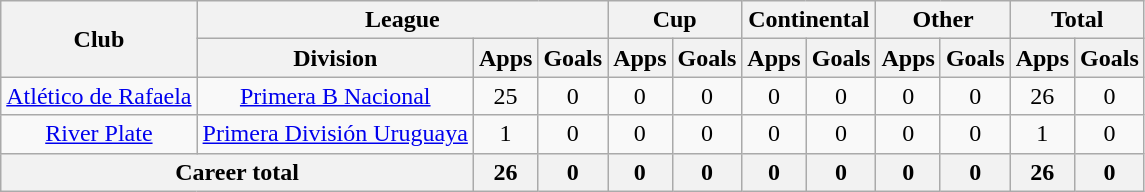<table class="wikitable" style="text-align:center">
<tr>
<th rowspan="2">Club</th>
<th colspan="3">League</th>
<th colspan="2">Cup</th>
<th colspan="2">Continental</th>
<th colspan="2">Other</th>
<th colspan="2">Total</th>
</tr>
<tr>
<th>Division</th>
<th>Apps</th>
<th>Goals</th>
<th>Apps</th>
<th>Goals</th>
<th>Apps</th>
<th>Goals</th>
<th>Apps</th>
<th>Goals</th>
<th>Apps</th>
<th>Goals</th>
</tr>
<tr>
<td rowspan="1"><a href='#'>Atlético de Rafaela</a></td>
<td rowspan="1"><a href='#'>Primera B Nacional</a></td>
<td>25</td>
<td>0</td>
<td>0</td>
<td>0</td>
<td>0</td>
<td>0</td>
<td>0</td>
<td>0</td>
<td>26</td>
<td>0</td>
</tr>
<tr>
<td rowspan="1"><a href='#'>River Plate</a></td>
<td rowspan="1"><a href='#'>Primera División Uruguaya</a></td>
<td>1</td>
<td>0</td>
<td>0</td>
<td>0</td>
<td>0</td>
<td>0</td>
<td>0</td>
<td>0</td>
<td>1</td>
<td>0</td>
</tr>
<tr>
<th colspan="2">Career total</th>
<th>26</th>
<th>0</th>
<th>0</th>
<th>0</th>
<th>0</th>
<th>0</th>
<th>0</th>
<th>0</th>
<th>26</th>
<th>0</th>
</tr>
</table>
